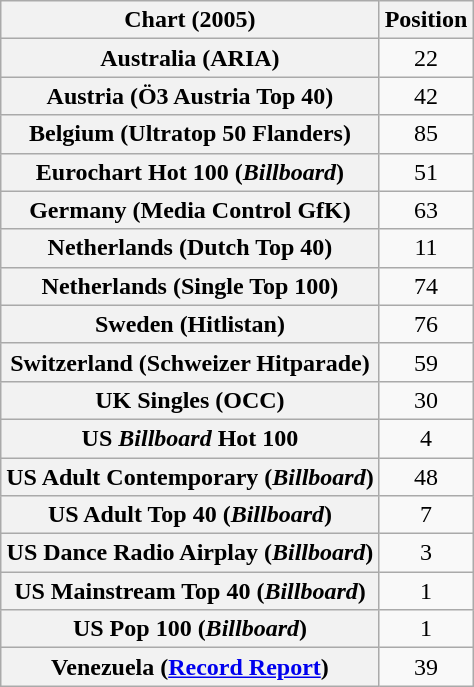<table class="wikitable plainrowheaders sortable" style="text-align:center">
<tr>
<th scope="col">Chart (2005)</th>
<th scope="col">Position</th>
</tr>
<tr>
<th scope="row">Australia (ARIA)</th>
<td>22</td>
</tr>
<tr>
<th scope="row">Austria (Ö3 Austria Top 40)</th>
<td>42</td>
</tr>
<tr>
<th scope="row">Belgium (Ultratop 50 Flanders)</th>
<td>85</td>
</tr>
<tr>
<th scope="row">Eurochart Hot 100 (<em>Billboard</em>)</th>
<td>51</td>
</tr>
<tr>
<th scope="row">Germany (Media Control GfK)</th>
<td>63</td>
</tr>
<tr>
<th scope="row">Netherlands (Dutch Top 40)</th>
<td>11</td>
</tr>
<tr>
<th scope="row">Netherlands (Single Top 100)</th>
<td>74</td>
</tr>
<tr>
<th scope="row">Sweden (Hitlistan)</th>
<td>76</td>
</tr>
<tr>
<th scope="row">Switzerland (Schweizer Hitparade)</th>
<td>59</td>
</tr>
<tr>
<th scope="row">UK Singles (OCC)</th>
<td>30</td>
</tr>
<tr>
<th scope="row">US <em>Billboard</em> Hot 100</th>
<td>4</td>
</tr>
<tr>
<th scope="row">US Adult Contemporary (<em>Billboard</em>)</th>
<td>48</td>
</tr>
<tr>
<th scope="row">US Adult Top 40 (<em>Billboard</em>)</th>
<td>7</td>
</tr>
<tr>
<th scope="row">US Dance Radio Airplay (<em>Billboard</em>)</th>
<td>3</td>
</tr>
<tr>
<th scope="row">US Mainstream Top 40 (<em>Billboard</em>)</th>
<td>1</td>
</tr>
<tr>
<th scope="row">US Pop 100 (<em>Billboard</em>)</th>
<td>1</td>
</tr>
<tr>
<th scope="row">Venezuela (<a href='#'>Record Report</a>)</th>
<td>39</td>
</tr>
</table>
